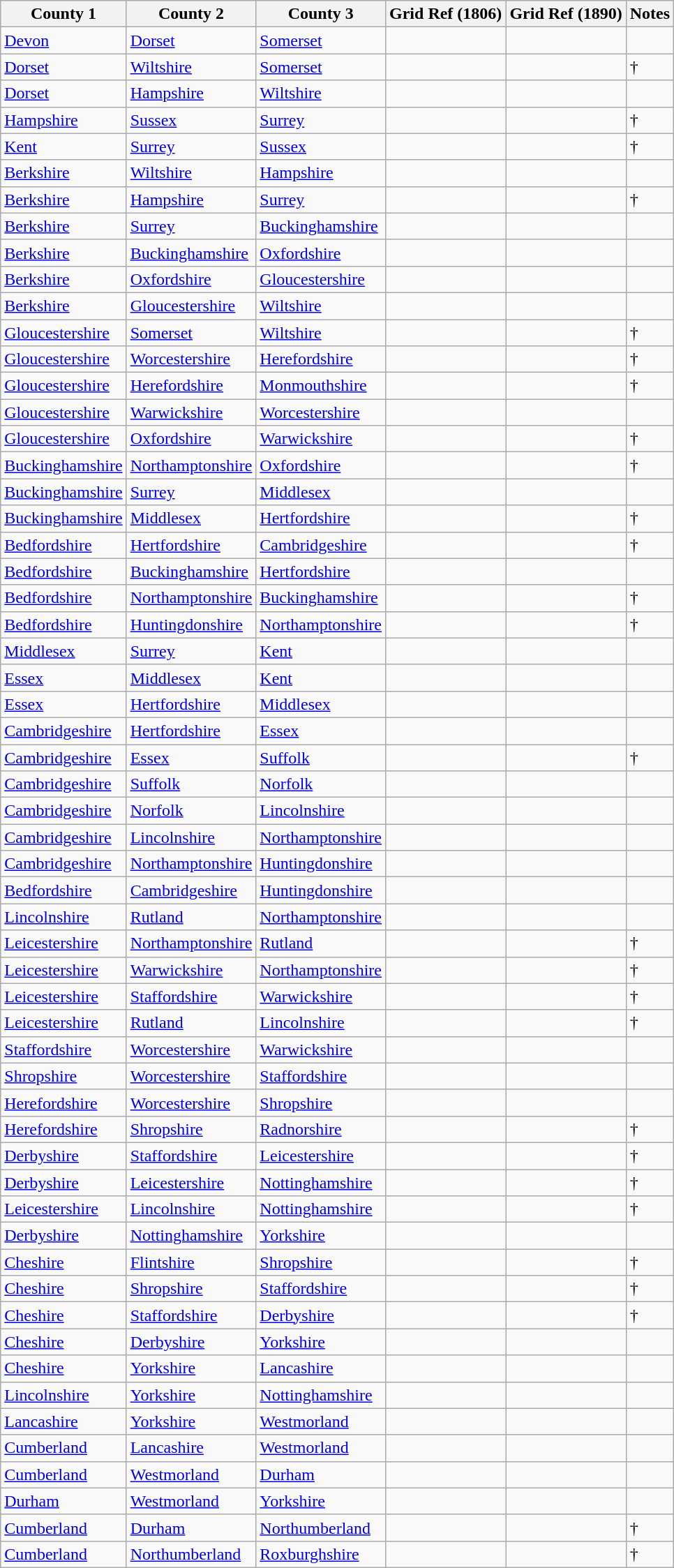<table class="sortable wikitable vatop" style=" margin-right:2em;">
<tr>
<th>County 1</th>
<th>County 2</th>
<th>County 3</th>
<th>Grid Ref (1806)</th>
<th>Grid Ref (1890)</th>
<th>Notes</th>
</tr>
<tr>
<td><a href='#'>Devon</a></td>
<td><a href='#'>Dorset</a></td>
<td><a href='#'>Somerset</a></td>
<td></td>
<td></td>
<td></td>
</tr>
<tr>
<td><a href='#'>Dorset</a></td>
<td><a href='#'>Wiltshire</a></td>
<td><a href='#'>Somerset</a></td>
<td></td>
<td></td>
<td>†</td>
</tr>
<tr>
<td><a href='#'>Dorset</a></td>
<td><a href='#'>Hampshire</a></td>
<td><a href='#'>Wiltshire</a></td>
<td></td>
<td></td>
<td></td>
</tr>
<tr>
<td><a href='#'>Hampshire</a></td>
<td><a href='#'>Sussex</a></td>
<td><a href='#'>Surrey</a></td>
<td></td>
<td></td>
<td>†</td>
</tr>
<tr>
<td><a href='#'>Kent</a></td>
<td><a href='#'>Surrey</a></td>
<td><a href='#'>Sussex</a></td>
<td></td>
<td></td>
<td>†</td>
</tr>
<tr>
<td><a href='#'>Berkshire</a></td>
<td><a href='#'>Wiltshire</a></td>
<td><a href='#'>Hampshire</a></td>
<td></td>
<td></td>
<td></td>
</tr>
<tr>
<td><a href='#'>Berkshire</a></td>
<td><a href='#'>Hampshire</a></td>
<td><a href='#'>Surrey</a></td>
<td></td>
<td></td>
<td>†</td>
</tr>
<tr>
<td><a href='#'>Berkshire</a></td>
<td><a href='#'>Surrey</a></td>
<td><a href='#'>Buckinghamshire</a></td>
<td></td>
<td></td>
<td></td>
</tr>
<tr>
<td><a href='#'>Berkshire</a></td>
<td><a href='#'>Buckinghamshire</a></td>
<td><a href='#'>Oxfordshire</a></td>
<td></td>
<td></td>
<td></td>
</tr>
<tr>
<td><a href='#'>Berkshire</a></td>
<td><a href='#'>Oxfordshire</a></td>
<td><a href='#'>Gloucestershire</a></td>
<td></td>
<td></td>
<td></td>
</tr>
<tr>
<td><a href='#'>Berkshire</a></td>
<td><a href='#'>Gloucestershire</a></td>
<td><a href='#'>Wiltshire</a></td>
<td></td>
<td></td>
<td></td>
</tr>
<tr>
<td><a href='#'>Gloucestershire</a></td>
<td><a href='#'>Somerset</a></td>
<td><a href='#'>Wiltshire</a></td>
<td></td>
<td></td>
<td>†</td>
</tr>
<tr>
<td><a href='#'>Gloucestershire</a></td>
<td><a href='#'>Worcestershire</a></td>
<td><a href='#'>Herefordshire</a></td>
<td></td>
<td></td>
<td>†</td>
</tr>
<tr>
<td><a href='#'>Gloucestershire</a></td>
<td><a href='#'>Herefordshire</a></td>
<td><a href='#'>Monmouthshire</a></td>
<td></td>
<td></td>
<td>†</td>
</tr>
<tr>
<td><a href='#'>Gloucestershire</a></td>
<td><a href='#'>Warwickshire</a></td>
<td><a href='#'>Worcestershire</a></td>
<td></td>
<td></td>
<td></td>
</tr>
<tr>
<td><a href='#'>Gloucestershire</a></td>
<td><a href='#'>Oxfordshire</a></td>
<td><a href='#'>Warwickshire</a></td>
<td></td>
<td></td>
<td>†</td>
</tr>
<tr>
<td><a href='#'>Buckinghamshire</a></td>
<td><a href='#'>Northamptonshire</a></td>
<td><a href='#'>Oxfordshire</a></td>
<td></td>
<td></td>
<td>†</td>
</tr>
<tr>
<td><a href='#'>Buckinghamshire</a></td>
<td><a href='#'>Surrey</a></td>
<td><a href='#'>Middlesex</a></td>
<td></td>
<td></td>
<td></td>
</tr>
<tr>
<td><a href='#'>Buckinghamshire</a></td>
<td><a href='#'>Middlesex</a></td>
<td><a href='#'>Hertfordshire</a></td>
<td></td>
<td></td>
<td>†</td>
</tr>
<tr>
<td><a href='#'>Bedfordshire</a></td>
<td><a href='#'>Hertfordshire</a></td>
<td><a href='#'>Cambridgeshire</a></td>
<td></td>
<td></td>
<td>†</td>
</tr>
<tr>
<td><a href='#'>Bedfordshire</a></td>
<td><a href='#'>Buckinghamshire</a></td>
<td><a href='#'>Hertfordshire</a></td>
<td></td>
<td></td>
<td></td>
</tr>
<tr>
<td><a href='#'>Bedfordshire</a></td>
<td><a href='#'>Northamptonshire</a></td>
<td><a href='#'>Buckinghamshire</a></td>
<td></td>
<td></td>
<td>†</td>
</tr>
<tr>
<td><a href='#'>Bedfordshire</a></td>
<td><a href='#'>Huntingdonshire</a></td>
<td><a href='#'>Northamptonshire</a></td>
<td></td>
<td></td>
<td>†</td>
</tr>
<tr>
<td><a href='#'>Middlesex</a></td>
<td><a href='#'>Surrey</a></td>
<td><a href='#'>Kent</a></td>
<td></td>
<td></td>
<td></td>
</tr>
<tr>
<td><a href='#'>Essex</a></td>
<td><a href='#'>Middlesex</a></td>
<td><a href='#'>Kent</a></td>
<td></td>
<td></td>
<td></td>
</tr>
<tr>
<td><a href='#'>Essex</a></td>
<td><a href='#'>Hertfordshire</a></td>
<td><a href='#'>Middlesex</a></td>
<td></td>
<td></td>
<td></td>
</tr>
<tr>
<td><a href='#'>Cambridgeshire</a></td>
<td><a href='#'>Hertfordshire</a></td>
<td><a href='#'>Essex</a></td>
<td></td>
<td></td>
<td></td>
</tr>
<tr>
<td><a href='#'>Cambridgeshire</a></td>
<td><a href='#'>Essex</a></td>
<td><a href='#'>Suffolk</a></td>
<td></td>
<td></td>
<td>†</td>
</tr>
<tr>
<td><a href='#'>Cambridgeshire</a></td>
<td><a href='#'>Suffolk</a></td>
<td><a href='#'>Norfolk</a></td>
<td></td>
<td></td>
<td></td>
</tr>
<tr>
<td><a href='#'>Cambridgeshire</a></td>
<td><a href='#'>Norfolk</a></td>
<td><a href='#'>Lincolnshire</a></td>
<td></td>
<td></td>
<td></td>
</tr>
<tr>
<td><a href='#'>Cambridgeshire</a></td>
<td><a href='#'>Lincolnshire</a></td>
<td><a href='#'>Northamptonshire</a></td>
<td></td>
<td></td>
<td></td>
</tr>
<tr>
<td><a href='#'>Cambridgeshire</a></td>
<td><a href='#'>Northamptonshire</a></td>
<td><a href='#'>Huntingdonshire</a></td>
<td></td>
<td></td>
<td></td>
</tr>
<tr>
<td><a href='#'>Bedfordshire</a></td>
<td><a href='#'>Cambridgeshire</a></td>
<td><a href='#'>Huntingdonshire</a></td>
<td></td>
<td></td>
<td></td>
</tr>
<tr>
<td><a href='#'>Lincolnshire</a></td>
<td><a href='#'>Rutland</a></td>
<td><a href='#'>Northamptonshire</a></td>
<td></td>
<td></td>
<td></td>
</tr>
<tr>
<td><a href='#'>Leicestershire</a></td>
<td><a href='#'>Northamptonshire</a></td>
<td><a href='#'>Rutland</a></td>
<td></td>
<td></td>
<td>†</td>
</tr>
<tr>
<td><a href='#'>Leicestershire</a></td>
<td><a href='#'>Warwickshire</a></td>
<td><a href='#'>Northamptonshire</a></td>
<td></td>
<td></td>
<td>†</td>
</tr>
<tr>
<td><a href='#'>Leicestershire</a></td>
<td><a href='#'>Staffordshire</a></td>
<td><a href='#'>Warwickshire</a></td>
<td></td>
<td></td>
<td>†</td>
</tr>
<tr>
<td><a href='#'>Leicestershire</a></td>
<td><a href='#'>Rutland</a></td>
<td><a href='#'>Lincolnshire</a></td>
<td></td>
<td></td>
<td>†</td>
</tr>
<tr>
<td><a href='#'>Staffordshire</a></td>
<td><a href='#'>Worcestershire</a></td>
<td><a href='#'>Warwickshire</a></td>
<td></td>
<td></td>
<td></td>
</tr>
<tr>
<td><a href='#'>Shropshire</a></td>
<td><a href='#'>Worcestershire</a></td>
<td><a href='#'>Staffordshire</a></td>
<td></td>
<td></td>
<td></td>
</tr>
<tr>
<td><a href='#'>Herefordshire</a></td>
<td><a href='#'>Worcestershire</a></td>
<td><a href='#'>Shropshire</a></td>
<td></td>
<td></td>
<td></td>
</tr>
<tr>
<td><a href='#'>Herefordshire</a></td>
<td><a href='#'>Shropshire</a></td>
<td><a href='#'>Radnorshire</a></td>
<td></td>
<td></td>
<td>†</td>
</tr>
<tr>
<td><a href='#'>Derbyshire</a></td>
<td><a href='#'>Staffordshire</a></td>
<td><a href='#'>Leicestershire</a></td>
<td></td>
<td></td>
<td>†</td>
</tr>
<tr>
<td><a href='#'>Derbyshire</a></td>
<td><a href='#'>Leicestershire</a></td>
<td><a href='#'>Nottinghamshire</a></td>
<td></td>
<td></td>
<td>†</td>
</tr>
<tr>
<td><a href='#'>Leicestershire</a></td>
<td><a href='#'>Lincolnshire</a></td>
<td><a href='#'>Nottinghamshire</a></td>
<td></td>
<td></td>
<td>†</td>
</tr>
<tr>
<td><a href='#'>Derbyshire</a></td>
<td><a href='#'>Nottinghamshire</a></td>
<td><a href='#'>Yorkshire</a></td>
<td></td>
<td></td>
<td></td>
</tr>
<tr>
<td><a href='#'>Cheshire</a></td>
<td><a href='#'>Flintshire</a></td>
<td><a href='#'>Shropshire</a></td>
<td></td>
<td></td>
<td>†</td>
</tr>
<tr>
<td><a href='#'>Cheshire</a></td>
<td><a href='#'>Shropshire</a></td>
<td><a href='#'>Staffordshire</a></td>
<td></td>
<td></td>
<td>†</td>
</tr>
<tr>
<td><a href='#'>Cheshire</a></td>
<td><a href='#'>Staffordshire</a></td>
<td><a href='#'>Derbyshire</a></td>
<td></td>
<td></td>
<td>†</td>
</tr>
<tr>
<td><a href='#'>Cheshire</a></td>
<td><a href='#'>Derbyshire</a></td>
<td><a href='#'>Yorkshire</a></td>
<td></td>
<td></td>
<td></td>
</tr>
<tr>
<td><a href='#'>Cheshire</a></td>
<td><a href='#'>Yorkshire</a></td>
<td><a href='#'>Lancashire</a></td>
<td></td>
<td></td>
<td></td>
</tr>
<tr>
<td><a href='#'>Lincolnshire</a></td>
<td><a href='#'>Yorkshire</a></td>
<td><a href='#'>Nottinghamshire</a></td>
<td></td>
<td></td>
<td></td>
</tr>
<tr>
<td><a href='#'>Lancashire</a></td>
<td><a href='#'>Yorkshire</a></td>
<td><a href='#'>Westmorland</a></td>
<td></td>
<td></td>
<td></td>
</tr>
<tr>
<td><a href='#'>Cumberland</a></td>
<td><a href='#'>Lancashire</a></td>
<td><a href='#'>Westmorland</a></td>
<td></td>
<td></td>
<td></td>
</tr>
<tr>
<td><a href='#'>Cumberland</a></td>
<td><a href='#'>Westmorland</a></td>
<td><a href='#'>Durham</a></td>
<td></td>
<td></td>
<td></td>
</tr>
<tr>
<td><a href='#'>Durham</a></td>
<td><a href='#'>Westmorland</a></td>
<td><a href='#'>Yorkshire</a></td>
<td></td>
<td></td>
<td></td>
</tr>
<tr>
<td><a href='#'>Cumberland</a></td>
<td><a href='#'>Durham</a></td>
<td><a href='#'>Northumberland</a></td>
<td></td>
<td></td>
<td>†</td>
</tr>
<tr>
<td><a href='#'>Cumberland</a></td>
<td><a href='#'>Northumberland</a></td>
<td><a href='#'>Roxburghshire</a></td>
<td></td>
<td></td>
<td>†</td>
</tr>
</table>
